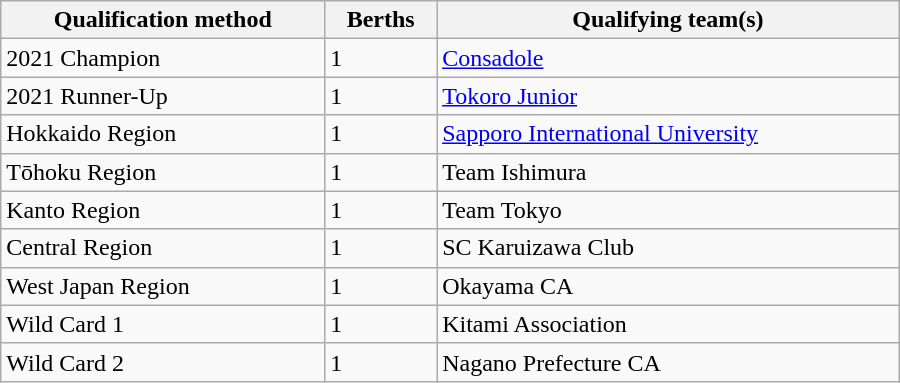<table class="wikitable" style="width:600px;">
<tr>
<th scope="col">Qualification method</th>
<th scope="col">Berths</th>
<th scope="col">Qualifying team(s)</th>
</tr>
<tr>
<td>2021 Champion</td>
<td>1</td>
<td> <a href='#'>Consadole</a></td>
</tr>
<tr>
<td>2021 Runner-Up</td>
<td>1</td>
<td> <a href='#'>Tokoro Junior</a></td>
</tr>
<tr>
<td>Hokkaido Region</td>
<td>1</td>
<td> <a href='#'>Sapporo International University</a></td>
</tr>
<tr>
<td>Tōhoku Region</td>
<td>1</td>
<td> Team Ishimura</td>
</tr>
<tr>
<td>Kanto Region</td>
<td>1</td>
<td> Team Tokyo</td>
</tr>
<tr>
<td>Central Region</td>
<td>1</td>
<td> SC Karuizawa Club</td>
</tr>
<tr>
<td>West Japan Region</td>
<td>1</td>
<td> Okayama CA</td>
</tr>
<tr>
<td>Wild Card 1</td>
<td>1</td>
<td> Kitami Association</td>
</tr>
<tr>
<td>Wild Card 2</td>
<td>1</td>
<td> Nagano Prefecture CA</td>
</tr>
</table>
